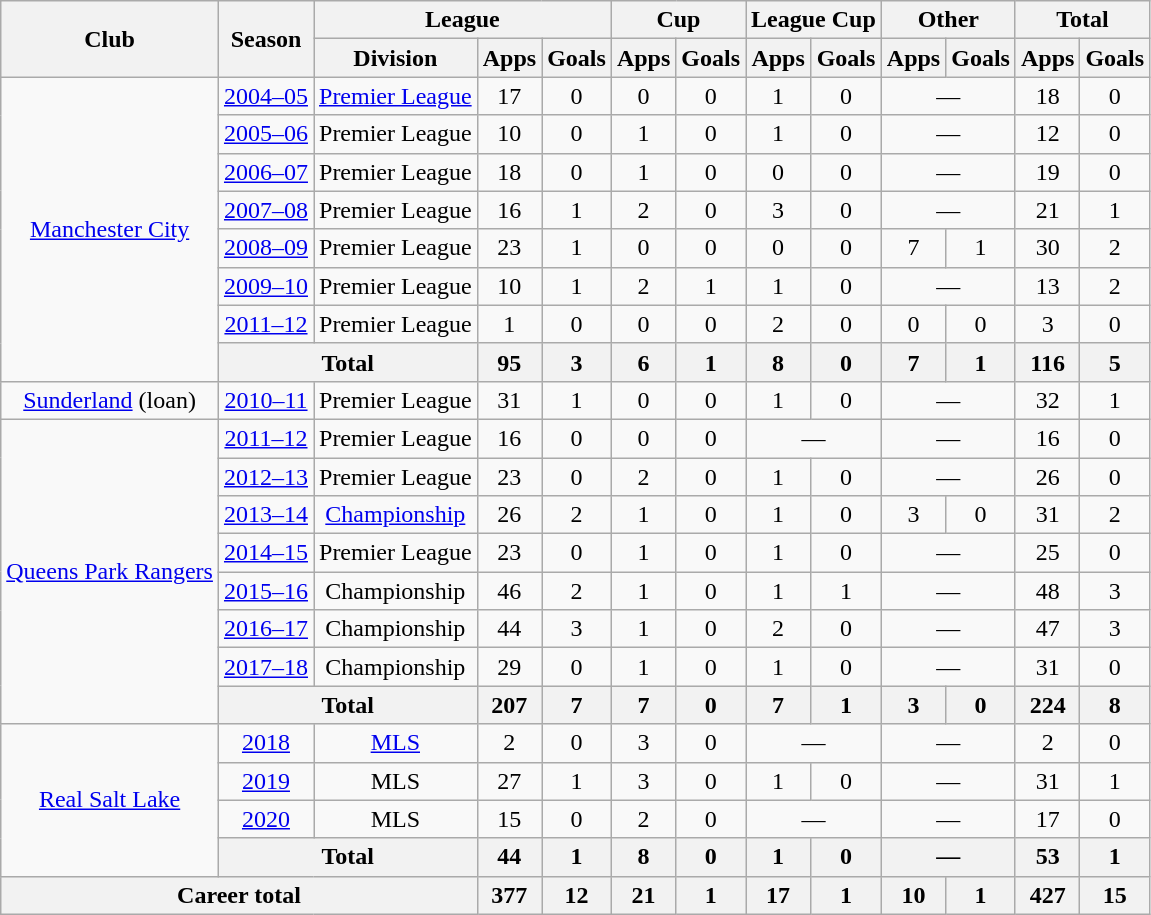<table class="wikitable" style="text-align: center;">
<tr>
<th rowspan="2">Club</th>
<th rowspan="2">Season</th>
<th colspan="3">League</th>
<th colspan="2">Cup</th>
<th colspan="2">League Cup</th>
<th colspan="2">Other</th>
<th colspan="2">Total</th>
</tr>
<tr>
<th>Division</th>
<th>Apps</th>
<th>Goals</th>
<th>Apps</th>
<th>Goals</th>
<th>Apps</th>
<th>Goals</th>
<th>Apps</th>
<th>Goals</th>
<th>Apps</th>
<th>Goals</th>
</tr>
<tr>
<td rowspan="8"><a href='#'>Manchester City</a></td>
<td><a href='#'>2004–05</a></td>
<td><a href='#'>Premier League</a></td>
<td>17</td>
<td>0</td>
<td>0</td>
<td>0</td>
<td>1</td>
<td>0</td>
<td colspan="2">—</td>
<td>18</td>
<td>0</td>
</tr>
<tr>
<td><a href='#'>2005–06</a></td>
<td>Premier League</td>
<td>10</td>
<td>0</td>
<td>1</td>
<td>0</td>
<td>1</td>
<td>0</td>
<td colspan="2">—</td>
<td>12</td>
<td>0</td>
</tr>
<tr>
<td><a href='#'>2006–07</a></td>
<td>Premier League</td>
<td>18</td>
<td>0</td>
<td>1</td>
<td>0</td>
<td>0</td>
<td>0</td>
<td colspan="2">—</td>
<td>19</td>
<td>0</td>
</tr>
<tr>
<td><a href='#'>2007–08</a></td>
<td>Premier League</td>
<td>16</td>
<td>1</td>
<td>2</td>
<td>0</td>
<td>3</td>
<td>0</td>
<td colspan="2">—</td>
<td>21</td>
<td>1</td>
</tr>
<tr>
<td><a href='#'>2008–09</a></td>
<td>Premier League</td>
<td>23</td>
<td>1</td>
<td>0</td>
<td>0</td>
<td>0</td>
<td>0</td>
<td>7</td>
<td>1</td>
<td>30</td>
<td>2</td>
</tr>
<tr>
<td><a href='#'>2009–10</a></td>
<td>Premier League</td>
<td>10</td>
<td>1</td>
<td>2</td>
<td>1</td>
<td>1</td>
<td>0</td>
<td colspan="2">—</td>
<td>13</td>
<td>2</td>
</tr>
<tr>
<td><a href='#'>2011–12</a></td>
<td>Premier League</td>
<td>1</td>
<td>0</td>
<td>0</td>
<td>0</td>
<td>2</td>
<td>0</td>
<td>0</td>
<td>0</td>
<td>3</td>
<td>0</td>
</tr>
<tr>
<th colspan="2">Total</th>
<th>95</th>
<th>3</th>
<th>6</th>
<th>1</th>
<th>8</th>
<th>0</th>
<th>7</th>
<th>1</th>
<th>116</th>
<th>5</th>
</tr>
<tr>
<td><a href='#'>Sunderland</a> (loan)</td>
<td><a href='#'>2010–11</a></td>
<td>Premier League</td>
<td>31</td>
<td>1</td>
<td>0</td>
<td>0</td>
<td>1</td>
<td>0</td>
<td colspan="2">—</td>
<td>32</td>
<td>1</td>
</tr>
<tr>
<td rowspan="8"><a href='#'>Queens Park Rangers</a></td>
<td><a href='#'>2011–12</a></td>
<td>Premier League</td>
<td>16</td>
<td>0</td>
<td>0</td>
<td>0</td>
<td colspan="2">—</td>
<td colspan="2">—</td>
<td>16</td>
<td>0</td>
</tr>
<tr>
<td><a href='#'>2012–13</a></td>
<td>Premier League</td>
<td>23</td>
<td>0</td>
<td>2</td>
<td>0</td>
<td>1</td>
<td>0</td>
<td colspan="2">—</td>
<td>26</td>
<td>0</td>
</tr>
<tr>
<td><a href='#'>2013–14</a></td>
<td><a href='#'>Championship</a></td>
<td>26</td>
<td>2</td>
<td>1</td>
<td>0</td>
<td>1</td>
<td>0</td>
<td>3</td>
<td>0</td>
<td>31</td>
<td>2</td>
</tr>
<tr>
<td><a href='#'>2014–15</a></td>
<td>Premier League</td>
<td>23</td>
<td>0</td>
<td>1</td>
<td>0</td>
<td>1</td>
<td>0</td>
<td colspan="2">—</td>
<td>25</td>
<td>0</td>
</tr>
<tr>
<td><a href='#'>2015–16</a></td>
<td>Championship</td>
<td>46</td>
<td>2</td>
<td>1</td>
<td>0</td>
<td>1</td>
<td>1</td>
<td colspan="2">—</td>
<td>48</td>
<td>3</td>
</tr>
<tr>
<td><a href='#'>2016–17</a></td>
<td>Championship</td>
<td>44</td>
<td>3</td>
<td>1</td>
<td>0</td>
<td>2</td>
<td>0</td>
<td colspan="2">—</td>
<td>47</td>
<td>3</td>
</tr>
<tr>
<td><a href='#'>2017–18</a></td>
<td>Championship</td>
<td>29</td>
<td>0</td>
<td>1</td>
<td>0</td>
<td>1</td>
<td>0</td>
<td colspan="2">—</td>
<td>31</td>
<td>0</td>
</tr>
<tr>
<th colspan="2">Total</th>
<th>207</th>
<th>7</th>
<th>7</th>
<th>0</th>
<th>7</th>
<th>1</th>
<th>3</th>
<th>0</th>
<th>224</th>
<th>8</th>
</tr>
<tr>
<td rowspan="4"><a href='#'>Real Salt Lake</a></td>
<td><a href='#'>2018</a></td>
<td><a href='#'>MLS</a></td>
<td>2</td>
<td>0</td>
<td>3</td>
<td>0</td>
<td colspan="2">—</td>
<td colspan="2">—</td>
<td>2</td>
<td>0</td>
</tr>
<tr>
<td><a href='#'>2019</a></td>
<td>MLS</td>
<td>27</td>
<td>1</td>
<td>3</td>
<td>0</td>
<td>1</td>
<td>0</td>
<td colspan="2">—</td>
<td>31</td>
<td>1</td>
</tr>
<tr>
<td><a href='#'>2020</a></td>
<td>MLS</td>
<td>15</td>
<td>0</td>
<td>2</td>
<td>0</td>
<td colspan="2">—</td>
<td colspan="2">—</td>
<td>17</td>
<td>0</td>
</tr>
<tr>
<th colspan="2">Total</th>
<th>44</th>
<th>1</th>
<th>8</th>
<th>0</th>
<th>1</th>
<th>0</th>
<th colspan="2">—</th>
<th>53</th>
<th>1</th>
</tr>
<tr>
<th colspan="3">Career total</th>
<th>377</th>
<th>12</th>
<th>21</th>
<th>1</th>
<th>17</th>
<th>1</th>
<th>10</th>
<th>1</th>
<th>427</th>
<th>15</th>
</tr>
</table>
